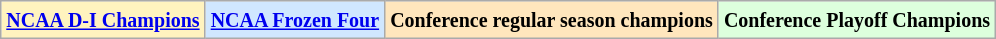<table class="wikitable">
<tr>
<td bgcolor="#FFF3BF"><small><strong><a href='#'>NCAA D-I Champions</a> </strong></small></td>
<td bgcolor="#D0E7FF"><small><strong><a href='#'>NCAA Frozen Four</a></strong></small></td>
<td bgcolor="#FFE6BD"><small><strong>Conference regular season champions</strong></small></td>
<td bgcolor="#ddffdd"><small><strong>Conference Playoff Champions</strong></small></td>
</tr>
</table>
